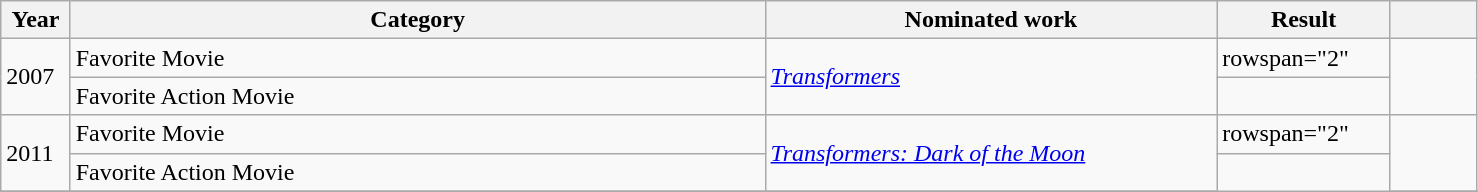<table class=wikitable>
<tr>
<th width=4%>Year</th>
<th width=40%>Category</th>
<th width=26%>Nominated work</th>
<th width=10%>Result</th>
<th width=5%></th>
</tr>
<tr>
<td rowspan="2">2007</td>
<td>Favorite Movie</td>
<td rowspan="2"><em><a href='#'>Transformers</a></em></td>
<td>rowspan="2" </td>
<td rowspan="2"></td>
</tr>
<tr>
<td>Favorite Action Movie</td>
</tr>
<tr>
<td rowspan="2">2011</td>
<td>Favorite Movie</td>
<td rowspan="2"><em><a href='#'>Transformers: Dark of the Moon</a></em></td>
<td>rowspan="2" </td>
<td rowspan="2"></td>
</tr>
<tr>
<td>Favorite Action Movie</td>
</tr>
<tr>
</tr>
</table>
